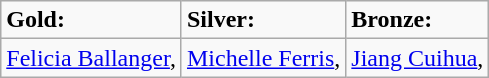<table class="wikitable">
<tr>
<td !align="center"><strong>Gold:</strong> </td>
<td !align="center"><strong>Silver:</strong> </td>
<td !align="center"><strong>Bronze:</strong> </td>
</tr>
<tr>
<td><a href='#'>Felicia Ballanger</a>, </td>
<td><a href='#'>Michelle Ferris</a>, </td>
<td><a href='#'>Jiang Cuihua</a>, </td>
</tr>
</table>
